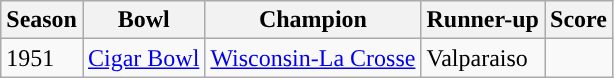<table class=wikitable>
<tr>
<th width=px>Season</th>
<th width=px>Bowl</th>
<th width=px>Champion</th>
<th width=px>Runner-up</th>
<th width=px>Score</th>
</tr>
<tr>
<td>1951</td>
<td><a href='#'>Cigar Bowl</a></td>
<td><a href='#'>Wisconsin-La Crosse</a></td>
<td>Valparaiso</td>
<td></td>
</tr>
</table>
